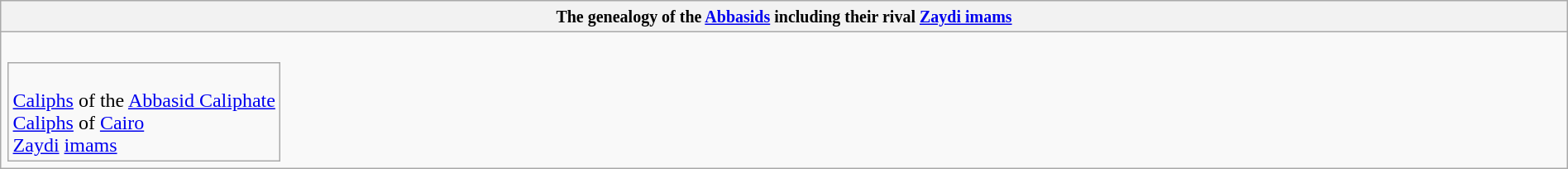<table class="wikitable collapsible collapsed" border="1" style="width:100%; text-align:center;">
<tr>
<th><small>The genealogy of the <a href='#'>Abbasids</a> including their rival <a href='#'>Zaydi imams</a> </small></th>
</tr>
<tr>
<td><br><table - style="vertical-align:top">
<tr>
<td colspan=100% style="text-align:left"><br> <a href='#'>Caliphs</a> of the <a href='#'>Abbasid Caliphate</a><br>
 <a href='#'>Caliphs</a> of <a href='#'>Cairo</a><br>
 <a href='#'>Zaydi</a> <a href='#'>imams</a></td>
</tr>
</table>





































































</td>
</tr>
</table>
